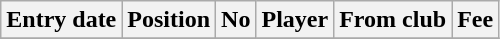<table class="wikitable sortable">
<tr>
<th>Entry date</th>
<th>Position</th>
<th>No</th>
<th>Player</th>
<th>From club</th>
<th>Fee</th>
</tr>
<tr>
</tr>
</table>
